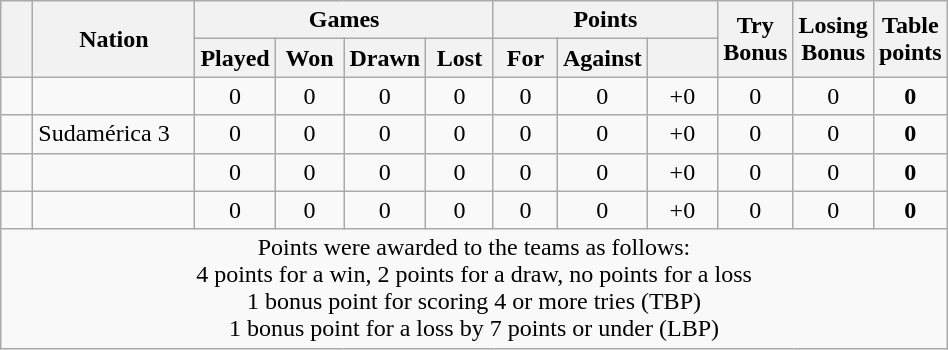<table class="wikitable" style="width:50%;">
<tr>
<th rowspan="2" style="width:5%;"></th>
<th rowspan="2" style="width:20%;">Nation</th>
<th colspan="4" style="width:32%;">Games</th>
<th colspan="3" style="width:18%;">Points</th>
<th rowspan="2" style="width:8%;">Try<br>Bonus</th>
<th rowspan="2" style="width:8%;">Losing<br>Bonus</th>
<th rowspan="2" style="width:10%;">Table<br>points</th>
</tr>
<tr>
<th style="width:8%;">Played</th>
<th style="width:8%;">Won</th>
<th style="width:8%;">Drawn</th>
<th style="width:8%;">Lost</th>
<th style="width:8%;">For</th>
<th style="width:8%;">Against</th>
<th style="width:10%;"></th>
</tr>
<tr align="center">
<td></td>
<td align="left"></td>
<td>0</td>
<td>0</td>
<td>0</td>
<td>0</td>
<td>0</td>
<td>0</td>
<td>+0</td>
<td>0</td>
<td>0</td>
<td><strong>0</strong></td>
</tr>
<tr align="center">
<td></td>
<td align="left">Sudamérica 3</td>
<td>0</td>
<td>0</td>
<td>0</td>
<td>0</td>
<td>0</td>
<td>0</td>
<td>+0</td>
<td>0</td>
<td>0</td>
<td><strong>0</strong></td>
</tr>
<tr align="center">
<td></td>
<td align="left"></td>
<td>0</td>
<td>0</td>
<td>0</td>
<td>0</td>
<td>0</td>
<td>0</td>
<td>+0</td>
<td>0</td>
<td>0</td>
<td><strong>0</strong></td>
</tr>
<tr align="center">
<td></td>
<td align="left"></td>
<td>0</td>
<td>0</td>
<td>0</td>
<td>0</td>
<td>0</td>
<td>0</td>
<td>+0</td>
<td>0</td>
<td>0</td>
<td><strong>0</strong></td>
</tr>
<tr>
<td colspan="100%" style="text-align:center">Points were awarded to the teams as follows:<br>4 points for a win, 2 points for a draw, no points for a loss<br>1 bonus point for scoring 4 or more tries (TBP)<br>1 bonus point for a loss by 7 points or under (LBP)</td>
</tr>
</table>
